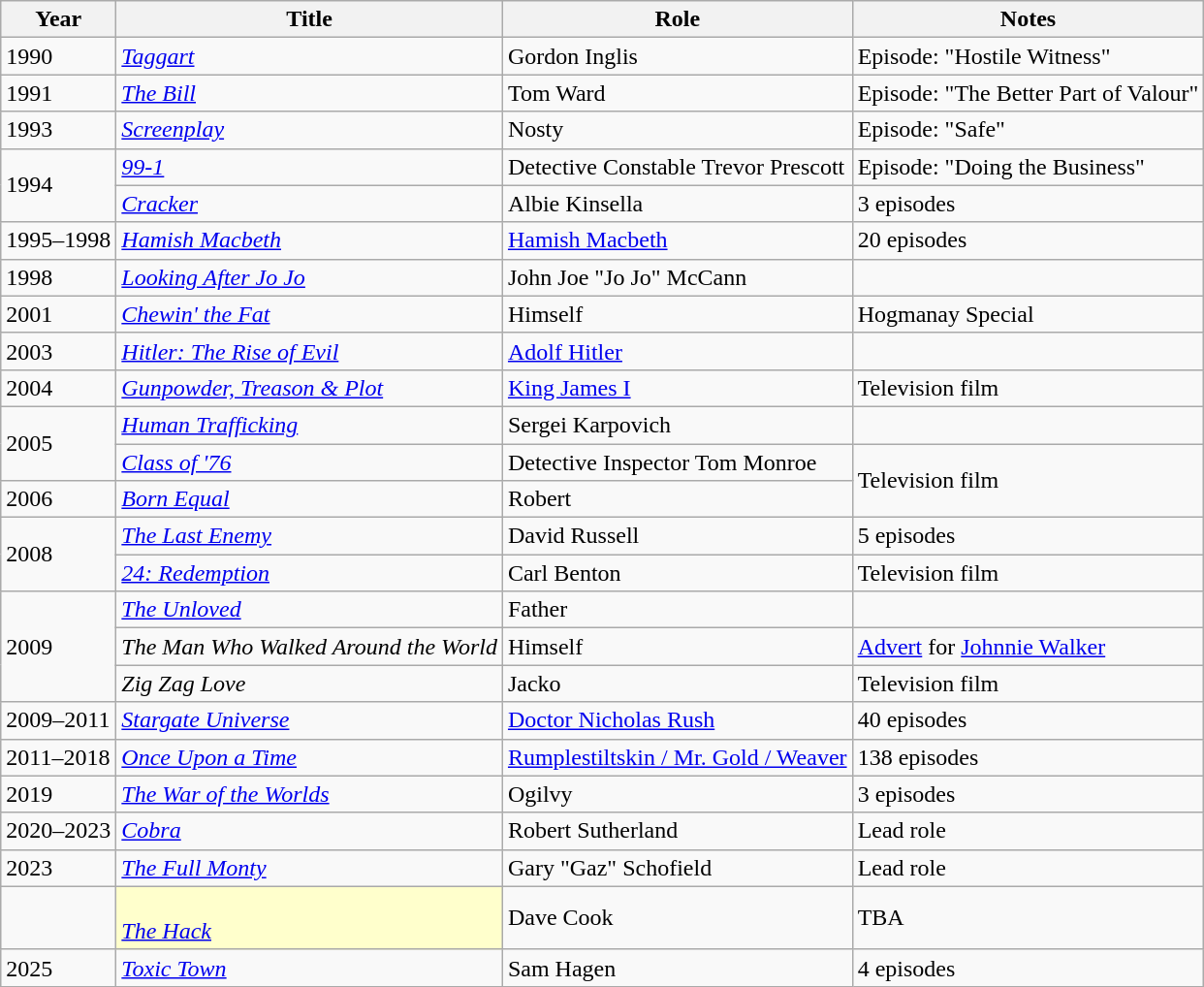<table class="wikitable sortable">
<tr>
<th>Year</th>
<th>Title</th>
<th>Role</th>
<th class="unsortable">Notes</th>
</tr>
<tr>
<td>1990</td>
<td><em><a href='#'>Taggart</a></em></td>
<td>Gordon Inglis</td>
<td>Episode: "Hostile Witness"</td>
</tr>
<tr>
<td>1991</td>
<td><em><a href='#'>The Bill</a></em></td>
<td>Tom Ward</td>
<td>Episode: "The Better Part of Valour"</td>
</tr>
<tr>
<td>1993</td>
<td><em><a href='#'>Screenplay</a></em></td>
<td>Nosty</td>
<td>Episode: "Safe"</td>
</tr>
<tr>
<td rowspan="2">1994</td>
<td><em><a href='#'>99-1</a></em></td>
<td>Detective Constable Trevor Prescott</td>
<td>Episode: "Doing the Business"</td>
</tr>
<tr>
<td><em><a href='#'>Cracker</a></em></td>
<td>Albie Kinsella</td>
<td>3 episodes</td>
</tr>
<tr>
<td>1995–1998</td>
<td><em><a href='#'>Hamish Macbeth</a></em></td>
<td><a href='#'>Hamish Macbeth</a></td>
<td>20 episodes</td>
</tr>
<tr>
<td>1998</td>
<td><em><a href='#'>Looking After Jo Jo</a></em></td>
<td>John Joe "Jo Jo" McCann</td>
<td></td>
</tr>
<tr>
<td>2001</td>
<td><em><a href='#'>Chewin' the Fat</a></em></td>
<td>Himself</td>
<td>Hogmanay Special</td>
</tr>
<tr>
<td>2003</td>
<td><em><a href='#'>Hitler: The Rise of Evil</a></em></td>
<td><a href='#'>Adolf Hitler</a></td>
<td></td>
</tr>
<tr>
<td>2004</td>
<td><em><a href='#'>Gunpowder, Treason & Plot</a></em></td>
<td><a href='#'>King James I</a></td>
<td>Television film</td>
</tr>
<tr>
<td rowspan="2">2005</td>
<td><em><a href='#'>Human Trafficking</a></em></td>
<td>Sergei Karpovich</td>
<td></td>
</tr>
<tr>
<td><em><a href='#'>Class of '76</a></em></td>
<td>Detective Inspector Tom Monroe</td>
<td rowspan="2">Television film</td>
</tr>
<tr>
<td>2006</td>
<td><em><a href='#'>Born Equal</a></em></td>
<td>Robert</td>
</tr>
<tr>
<td rowspan="2">2008</td>
<td><em><a href='#'>The Last Enemy</a></em></td>
<td>David Russell</td>
<td>5 episodes</td>
</tr>
<tr>
<td><em><a href='#'>24: Redemption</a></em></td>
<td>Carl Benton</td>
<td>Television film</td>
</tr>
<tr>
<td rowspan="3">2009</td>
<td><em><a href='#'>The Unloved</a></em></td>
<td>Father</td>
<td></td>
</tr>
<tr>
<td><em>The Man Who Walked Around the World</em></td>
<td>Himself</td>
<td><a href='#'>Advert</a> for <a href='#'>Johnnie Walker</a></td>
</tr>
<tr>
<td><em>Zig Zag Love</em></td>
<td>Jacko</td>
<td>Television film</td>
</tr>
<tr>
<td>2009–2011</td>
<td><em><a href='#'>Stargate Universe</a></em></td>
<td><a href='#'>Doctor Nicholas Rush</a></td>
<td>40 episodes</td>
</tr>
<tr>
<td>2011–2018</td>
<td><em><a href='#'>Once Upon a Time</a></em></td>
<td><a href='#'>Rumplestiltskin / Mr. Gold / Weaver</a></td>
<td>138 episodes</td>
</tr>
<tr>
<td>2019</td>
<td><em><a href='#'>The War of the Worlds</a></em></td>
<td>Ogilvy</td>
<td>3 episodes</td>
</tr>
<tr>
<td>2020–2023</td>
<td><em><a href='#'>Cobra</a></em></td>
<td>Robert Sutherland</td>
<td>Lead role</td>
</tr>
<tr>
<td>2023</td>
<td><em><a href='#'>The Full Monty</a></em></td>
<td>Gary "Gaz" Schofield</td>
<td>Lead role</td>
</tr>
<tr>
<td></td>
<td style="background:#FFFFCC;"><br>
<em> <a href='#'>The Hack </a></em></td>
<td>Dave Cook</td>
<td>TBA</td>
</tr>
<tr>
<td>2025</td>
<td><em><a href='#'>Toxic Town</a></em></td>
<td>Sam Hagen</td>
<td>4 episodes</td>
</tr>
</table>
